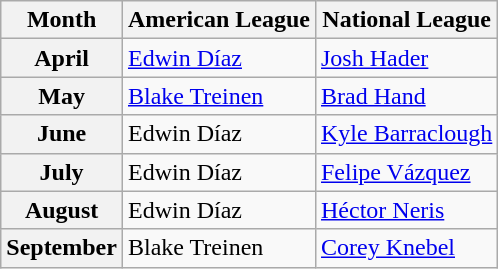<table class="wikitable">
<tr>
<th>Month</th>
<th>American League</th>
<th>National League</th>
</tr>
<tr>
<th>April</th>
<td><a href='#'>Edwin Díaz</a></td>
<td><a href='#'>Josh Hader</a></td>
</tr>
<tr>
<th>May</th>
<td><a href='#'>Blake Treinen</a></td>
<td><a href='#'>Brad Hand</a></td>
</tr>
<tr>
<th>June</th>
<td>Edwin Díaz</td>
<td><a href='#'>Kyle Barraclough</a></td>
</tr>
<tr>
<th>July</th>
<td>Edwin Díaz</td>
<td><a href='#'>Felipe Vázquez</a></td>
</tr>
<tr>
<th>August</th>
<td>Edwin Díaz</td>
<td><a href='#'>Héctor Neris</a></td>
</tr>
<tr>
<th>September</th>
<td>Blake Treinen</td>
<td><a href='#'>Corey Knebel</a></td>
</tr>
</table>
